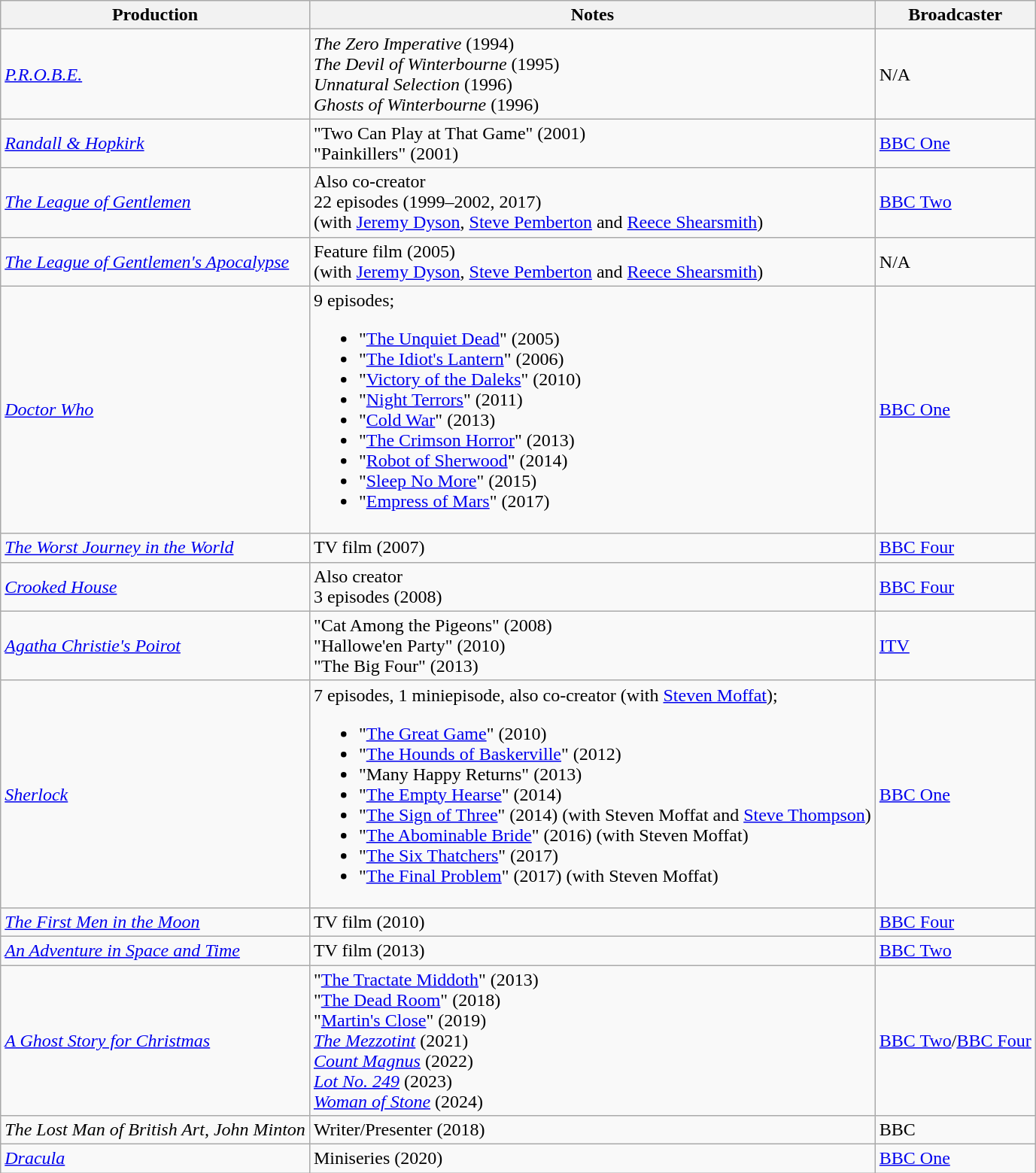<table class="wikitable">
<tr>
<th>Production</th>
<th>Notes</th>
<th>Broadcaster</th>
</tr>
<tr>
<td><em><a href='#'>P.R.O.B.E.</a></em></td>
<td><em>The Zero Imperative</em> (1994)<br><em>The Devil of Winterbourne</em> (1995)<br><em>Unnatural Selection</em> (1996)<br><em>Ghosts of Winterbourne</em> (1996)<br></td>
<td>N/A</td>
</tr>
<tr>
<td><em><a href='#'>Randall & Hopkirk</a></em></td>
<td>"Two Can Play at That Game" (2001)<br>"Painkillers" (2001)</td>
<td><a href='#'>BBC One</a></td>
</tr>
<tr>
<td><em><a href='#'>The League of Gentlemen</a></em></td>
<td>Also co-creator<br>22 episodes (1999–2002, 2017)<br>(with <a href='#'>Jeremy Dyson</a>, <a href='#'>Steve Pemberton</a> and <a href='#'>Reece Shearsmith</a>)</td>
<td><a href='#'>BBC Two</a></td>
</tr>
<tr>
<td><em><a href='#'>The League of Gentlemen's Apocalypse</a></em></td>
<td>Feature film (2005)<br>(with <a href='#'>Jeremy Dyson</a>, <a href='#'>Steve Pemberton</a> and <a href='#'>Reece Shearsmith</a>)</td>
<td>N/A</td>
</tr>
<tr>
<td><em><a href='#'>Doctor Who</a></em></td>
<td>9 episodes;<br><ul><li>"<a href='#'>The Unquiet Dead</a>" (2005)</li><li>"<a href='#'>The Idiot's Lantern</a>" (2006)</li><li>"<a href='#'>Victory of the Daleks</a>" (2010)</li><li>"<a href='#'>Night Terrors</a>" (2011)</li><li>"<a href='#'>Cold War</a>" (2013)</li><li>"<a href='#'>The Crimson Horror</a>" (2013)</li><li>"<a href='#'>Robot of Sherwood</a>" (2014)</li><li>"<a href='#'>Sleep No More</a>" (2015)</li><li>"<a href='#'>Empress of Mars</a>" (2017)</li></ul></td>
<td><a href='#'>BBC One</a></td>
</tr>
<tr>
<td><em><a href='#'>The Worst Journey in the World</a></em></td>
<td>TV film (2007)</td>
<td><a href='#'>BBC Four</a></td>
</tr>
<tr>
<td><em><a href='#'>Crooked House</a></em></td>
<td>Also creator<br>3 episodes (2008)</td>
<td><a href='#'>BBC Four</a></td>
</tr>
<tr>
<td><em><a href='#'>Agatha Christie's Poirot</a></em></td>
<td>"Cat Among the Pigeons" (2008)<br>"Hallowe'en Party" (2010)<br>"The Big Four" (2013)</td>
<td><a href='#'>ITV</a></td>
</tr>
<tr>
<td><em><a href='#'>Sherlock</a></em></td>
<td>7 episodes, 1 miniepisode, also co-creator (with <a href='#'>Steven Moffat</a>);<br><ul><li>"<a href='#'>The Great Game</a>" (2010)</li><li>"<a href='#'>The Hounds of Baskerville</a>" (2012)</li><li>"Many Happy Returns" (2013)</li><li>"<a href='#'>The Empty Hearse</a>" (2014)</li><li>"<a href='#'>The Sign of Three</a>" (2014) (with Steven Moffat and <a href='#'>Steve Thompson</a>)</li><li>"<a href='#'>The Abominable Bride</a>" (2016) (with Steven Moffat)</li><li>"<a href='#'>The Six Thatchers</a>" (2017)</li><li>"<a href='#'>The Final Problem</a>" (2017) (with Steven Moffat)</li></ul></td>
<td><a href='#'>BBC One</a></td>
</tr>
<tr>
<td><em><a href='#'>The First Men in the Moon</a></em></td>
<td>TV film (2010)</td>
<td><a href='#'>BBC Four</a></td>
</tr>
<tr>
<td><em><a href='#'>An Adventure in Space and Time</a></em></td>
<td>TV film (2013)</td>
<td><a href='#'>BBC Two</a></td>
</tr>
<tr>
<td><em><a href='#'>A Ghost Story for Christmas</a></em></td>
<td>"<a href='#'>The Tractate Middoth</a>" (2013)<br>"<a href='#'>The Dead Room</a>" (2018)<br>"<a href='#'>Martin's Close</a>" (2019)<br><em><a href='#'>The Mezzotint</a></em> (2021)<br> <em><a href='#'>Count Magnus</a></em> (2022)<br><em><a href='#'>Lot No. 249</a></em> (2023)<br><em><a href='#'>Woman of Stone</a></em> (2024)</td>
<td><a href='#'>BBC Two</a>/<a href='#'>BBC Four</a></td>
</tr>
<tr>
<td><em>The Lost Man of British Art, John Minton</em></td>
<td>Writer/Presenter (2018)</td>
<td>BBC</td>
</tr>
<tr>
<td><em><a href='#'>Dracula</a></em></td>
<td>Miniseries (2020)</td>
<td><a href='#'>BBC One</a></td>
</tr>
</table>
